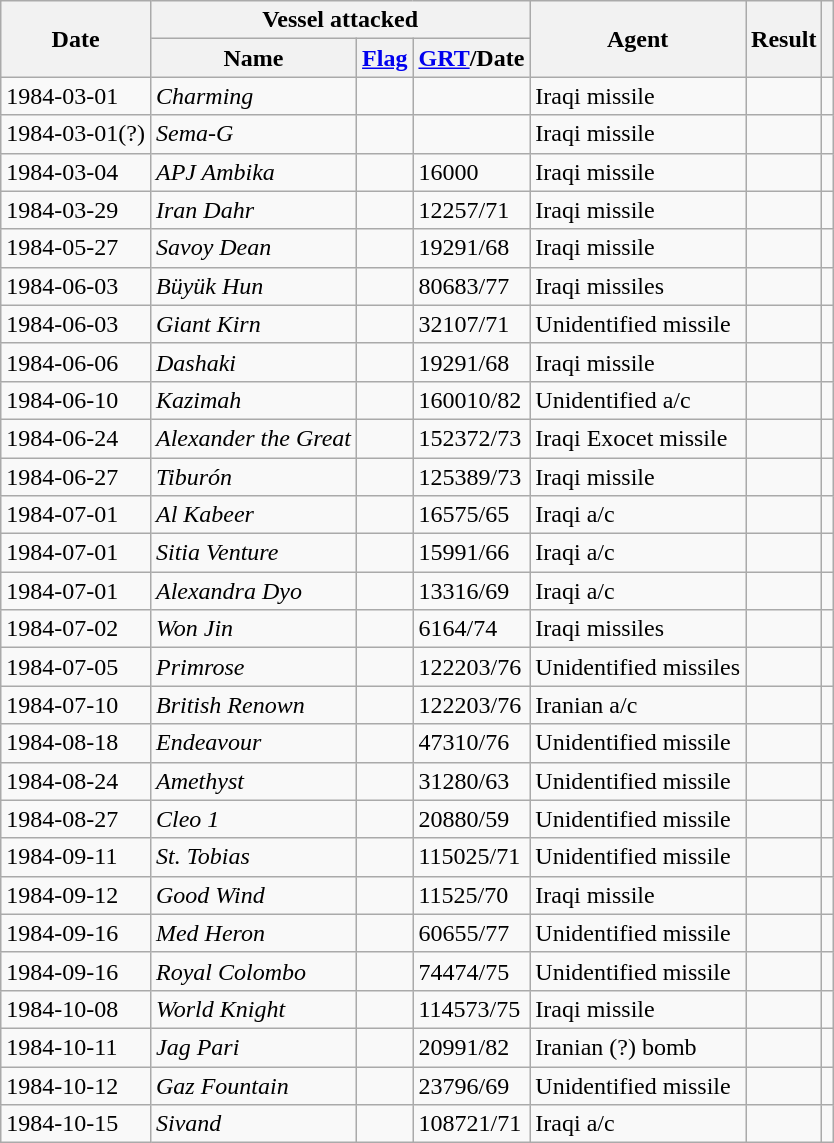<table class="wikitable">
<tr>
<th rowspan=2>Date</th>
<th colspan=3>Vessel attacked</th>
<th rowspan=2>Agent</th>
<th rowspan=2>Result</th>
<th rowspan=2></th>
</tr>
<tr>
<th>Name</th>
<th><a href='#'>Flag</a></th>
<th><a href='#'>GRT</a>/Date</th>
</tr>
<tr>
<td>1984-03-01</td>
<td><em>Charming</em></td>
<td></td>
<td></td>
<td>Iraqi missile</td>
<td></td>
<td></td>
</tr>
<tr>
<td>1984-03-01(?)</td>
<td><em>Sema-G</em></td>
<td></td>
<td></td>
<td>Iraqi missile</td>
<td></td>
<td></td>
</tr>
<tr>
<td>1984-03-04</td>
<td><em>APJ Ambika</em></td>
<td></td>
<td>16000</td>
<td>Iraqi missile</td>
<td></td>
<td></td>
</tr>
<tr>
<td>1984-03-29</td>
<td><em>Iran Dahr</em></td>
<td></td>
<td>12257/71</td>
<td>Iraqi missile</td>
<td></td>
<td></td>
</tr>
<tr>
<td>1984-05-27</td>
<td><em>Savoy Dean</em></td>
<td></td>
<td>19291/68</td>
<td>Iraqi missile</td>
<td></td>
<td></td>
</tr>
<tr>
<td>1984-06-03</td>
<td><em>Büyük Hun </em></td>
<td></td>
<td>80683/77</td>
<td>Iraqi missiles</td>
<td></td>
<td></td>
</tr>
<tr>
<td>1984-06-03</td>
<td><em>Giant Kirn</em></td>
<td></td>
<td>32107/71</td>
<td>Unidentified missile</td>
<td></td>
<td></td>
</tr>
<tr>
<td>1984-06-06</td>
<td><em>Dashaki</em></td>
<td></td>
<td>19291/68</td>
<td>Iraqi missile</td>
<td></td>
<td></td>
</tr>
<tr>
<td>1984-06-10</td>
<td><em>Kazimah</em></td>
<td></td>
<td>160010/82</td>
<td>Unidentified a/c</td>
<td></td>
<td></td>
</tr>
<tr>
<td>1984-06-24</td>
<td><em>Alexander the Great</em></td>
<td></td>
<td>152372/73</td>
<td>Iraqi Exocet missile</td>
<td></td>
<td></td>
</tr>
<tr>
<td>1984-06-27</td>
<td><em>Tiburón</em></td>
<td></td>
<td>125389/73</td>
<td>Iraqi missile</td>
<td></td>
<td></td>
</tr>
<tr>
<td>1984-07-01</td>
<td><em>Al Kabeer</em></td>
<td></td>
<td>16575/65</td>
<td>Iraqi a/c</td>
<td></td>
<td></td>
</tr>
<tr>
<td>1984-07-01</td>
<td><em>Sitia Venture</em></td>
<td></td>
<td>15991/66</td>
<td>Iraqi a/c</td>
<td></td>
<td></td>
</tr>
<tr>
<td>1984-07-01</td>
<td><em>Alexandra Dyo</em></td>
<td></td>
<td>13316/69</td>
<td>Iraqi a/c</td>
<td></td>
<td></td>
</tr>
<tr>
<td>1984-07-02</td>
<td><em>Won Jin</em></td>
<td></td>
<td>6164/74</td>
<td>Iraqi missiles</td>
<td></td>
<td></td>
</tr>
<tr>
<td>1984-07-05</td>
<td><em>Primrose</em></td>
<td></td>
<td>122203/76</td>
<td>Unidentified missiles</td>
<td></td>
<td></td>
</tr>
<tr>
<td>1984-07-10</td>
<td><em>British Renown</em></td>
<td></td>
<td>122203/76</td>
<td>Iranian a/c</td>
<td></td>
<td></td>
</tr>
<tr>
<td>1984-08-18</td>
<td><em>Endeavour</em></td>
<td></td>
<td>47310/76</td>
<td>Unidentified missile</td>
<td></td>
<td></td>
</tr>
<tr>
<td>1984-08-24</td>
<td><em>Amethyst</em></td>
<td></td>
<td>31280/63</td>
<td>Unidentified missile</td>
<td></td>
<td></td>
</tr>
<tr>
<td>1984-08-27</td>
<td><em>Cleo 1</em></td>
<td></td>
<td>20880/59</td>
<td>Unidentified missile</td>
<td></td>
<td></td>
</tr>
<tr>
<td>1984-09-11</td>
<td><em>St. Tobias</em></td>
<td></td>
<td>115025/71</td>
<td>Unidentified missile</td>
<td></td>
<td></td>
</tr>
<tr>
<td>1984-09-12</td>
<td><em>Good Wind</em></td>
<td></td>
<td>11525/70</td>
<td>Iraqi missile</td>
<td></td>
<td></td>
</tr>
<tr>
<td>1984-09-16</td>
<td><em>Med Heron</em></td>
<td></td>
<td>60655/77</td>
<td>Unidentified missile</td>
<td></td>
<td></td>
</tr>
<tr>
<td>1984-09-16</td>
<td><em>Royal Colombo</em></td>
<td></td>
<td>74474/75</td>
<td>Unidentified missile</td>
<td></td>
<td></td>
</tr>
<tr>
<td>1984-10-08</td>
<td><em>World Knight</em></td>
<td></td>
<td>114573/75</td>
<td>Iraqi missile</td>
<td></td>
<td></td>
</tr>
<tr>
<td>1984-10-11</td>
<td><em>Jag Pari</em></td>
<td></td>
<td>20991/82</td>
<td>Iranian (?) bomb</td>
<td></td>
<td></td>
</tr>
<tr>
<td>1984-10-12</td>
<td><em>Gaz Fountain</em></td>
<td></td>
<td>23796/69</td>
<td>Unidentified missile</td>
<td></td>
<td></td>
</tr>
<tr>
<td>1984-10-15</td>
<td><em>Sivand</em></td>
<td></td>
<td>108721/71</td>
<td>Iraqi a/c</td>
<td></td>
<td></td>
</tr>
</table>
